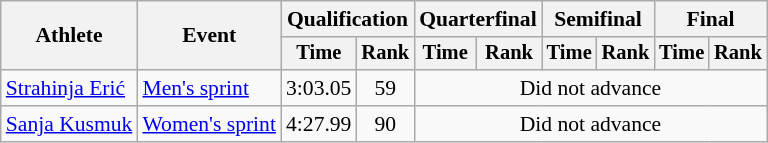<table class=wikitable style=font-size:90%;text-align:center>
<tr>
<th rowspan="2">Athlete</th>
<th rowspan="2">Event</th>
<th colspan="2">Qualification</th>
<th colspan="2">Quarterfinal</th>
<th colspan="2">Semifinal</th>
<th colspan="2">Final</th>
</tr>
<tr style="font-size:95%">
<th>Time</th>
<th>Rank</th>
<th>Time</th>
<th>Rank</th>
<th>Time</th>
<th>Rank</th>
<th>Time</th>
<th>Rank</th>
</tr>
<tr>
<td align=left><a href='#'>Strahinja Erić</a></td>
<td align=left><a href='#'>Men's sprint</a></td>
<td>3:03.05</td>
<td>59</td>
<td colspan=6>Did not advance</td>
</tr>
<tr>
<td align=left><a href='#'>Sanja Kusmuk</a></td>
<td align=left><a href='#'>Women's sprint</a></td>
<td>4:27.99</td>
<td>90</td>
<td colspan=6>Did not advance</td>
</tr>
</table>
